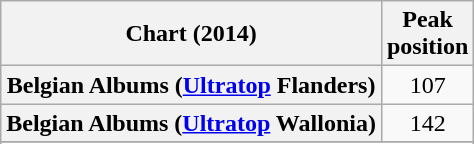<table class="wikitable sortable plainrowheaders" style="text-align:center">
<tr>
<th scope="col">Chart (2014)</th>
<th scope="col">Peak<br>position</th>
</tr>
<tr>
<th scope="row">Belgian Albums (<a href='#'>Ultratop</a> Flanders)</th>
<td>107</td>
</tr>
<tr>
<th scope="row">Belgian Albums (<a href='#'>Ultratop</a> Wallonia)</th>
<td>142</td>
</tr>
<tr>
</tr>
<tr>
</tr>
<tr>
</tr>
<tr>
</tr>
<tr>
</tr>
<tr>
</tr>
</table>
